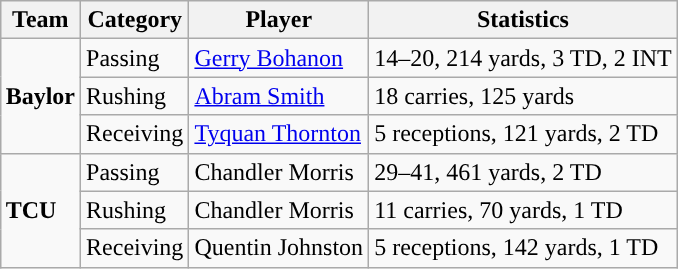<table class="wikitable" style="float: right;">
<tr>
<th>Team</th>
<th>Category</th>
<th>Player</th>
<th>Statistics</th>
</tr>
<tr>
<td rowspan=3><strong>Baylor</strong></td>
<td>Passing</td>
<td><a href='#'>Gerry Bohanon</a></td>
<td>14–20, 214 yards, 3 TD, 2 INT</td>
</tr>
<tr>
<td>Rushing</td>
<td><a href='#'>Abram Smith</a></td>
<td>18 carries, 125 yards</td>
</tr>
<tr>
<td>Receiving</td>
<td><a href='#'>Tyquan Thornton</a></td>
<td>5 receptions, 121 yards, 2 TD</td>
</tr>
<tr>
<td rowspan=3><strong>TCU</strong></td>
<td>Passing</td>
<td>Chandler Morris</td>
<td>29–41, 461 yards, 2 TD</td>
</tr>
<tr>
<td>Rushing</td>
<td>Chandler Morris</td>
<td>11 carries, 70 yards, 1 TD</td>
</tr>
<tr>
<td>Receiving</td>
<td>Quentin Johnston</td>
<td>5 receptions, 142 yards, 1 TD</td>
</tr>
</table>
